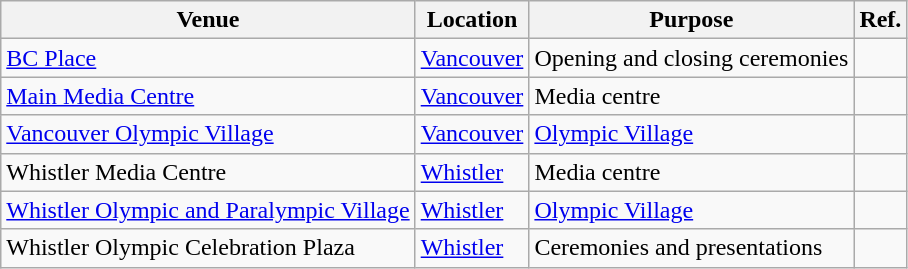<table class="wikitable sortable">
<tr>
<th>Venue</th>
<th>Location</th>
<th class="unsortable">Purpose</th>
<th class="unsortable">Ref.</th>
</tr>
<tr>
<td><a href='#'>BC Place</a></td>
<td><a href='#'>Vancouver</a></td>
<td>Opening and closing ceremonies</td>
<td align=center></td>
</tr>
<tr>
<td><a href='#'>Main Media Centre</a></td>
<td><a href='#'>Vancouver</a></td>
<td>Media centre</td>
<td align=center></td>
</tr>
<tr>
<td><a href='#'>Vancouver Olympic Village</a></td>
<td><a href='#'>Vancouver</a></td>
<td><a href='#'>Olympic Village</a></td>
<td align=center></td>
</tr>
<tr>
<td>Whistler Media Centre</td>
<td><a href='#'>Whistler</a></td>
<td>Media centre</td>
<td align=center></td>
</tr>
<tr>
<td><a href='#'>Whistler Olympic and Paralympic Village</a></td>
<td><a href='#'>Whistler</a></td>
<td><a href='#'>Olympic Village</a></td>
<td align=center></td>
</tr>
<tr>
<td>Whistler Olympic Celebration Plaza</td>
<td><a href='#'>Whistler</a></td>
<td>Ceremonies and presentations</td>
<td align=center></td>
</tr>
</table>
